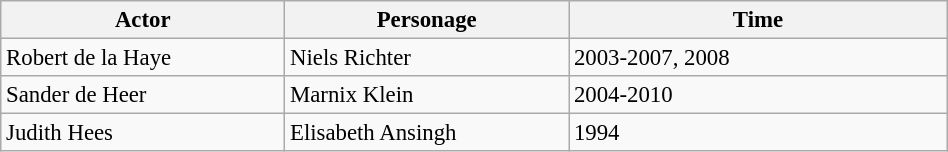<table class="wikitable sortable" width="50%" style="font-size:95%">
<tr>
<th width="30%">Actor</th>
<th width="30%">Personage</th>
<th width="40%">Time</th>
</tr>
<tr>
<td>Robert de la Haye</td>
<td>Niels Richter</td>
<td>2003-2007, 2008</td>
</tr>
<tr>
<td>Sander de Heer</td>
<td>Marnix Klein</td>
<td>2004-2010</td>
</tr>
<tr>
<td>Judith Hees</td>
<td>Elisabeth Ansingh</td>
<td>1994</td>
</tr>
</table>
